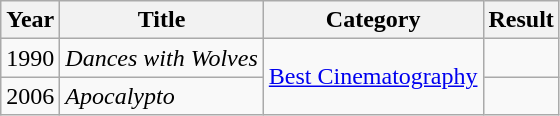<table class="wikitable">
<tr>
<th>Year</th>
<th>Title</th>
<th>Category</th>
<th>Result</th>
</tr>
<tr>
<td>1990</td>
<td><em>Dances with Wolves</em></td>
<td rowspan=2><a href='#'>Best Cinematography</a></td>
<td></td>
</tr>
<tr>
<td>2006</td>
<td><em>Apocalypto</em></td>
<td></td>
</tr>
</table>
